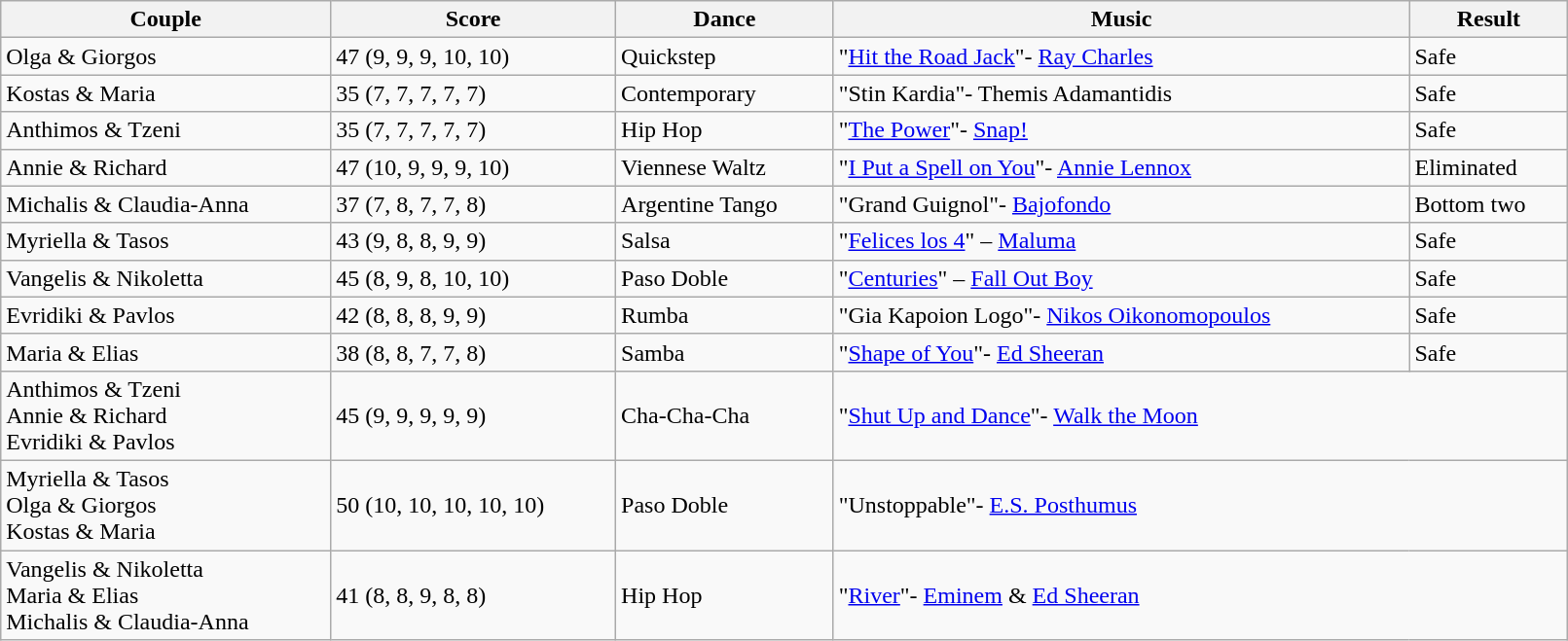<table class="wikitable sortable" style="width:85%;">
<tr>
<th>Couple</th>
<th>Score</th>
<th>Dance</th>
<th>Music</th>
<th>Result</th>
</tr>
<tr>
<td>Olga & Giorgos</td>
<td>47 (9, 9, 9, 10, 10)</td>
<td>Quickstep</td>
<td>"<a href='#'>Hit the Road Jack</a>"- <a href='#'>Ray Charles</a></td>
<td>Safe</td>
</tr>
<tr>
<td>Kostas & Maria</td>
<td>35 (7, 7, 7, 7, 7)</td>
<td>Contemporary</td>
<td>"Stin Kardia"- Themis Adamantidis</td>
<td>Safe</td>
</tr>
<tr>
<td>Anthimos & Tzeni</td>
<td>35 (7, 7, 7, 7, 7)</td>
<td>Hip Hop</td>
<td>"<a href='#'>The Power</a>"- <a href='#'>Snap!</a></td>
<td>Safe</td>
</tr>
<tr>
<td>Annie & Richard</td>
<td>47 (10, 9, 9, 9, 10)</td>
<td>Viennese Waltz</td>
<td>"<a href='#'>I Put a Spell on You</a>"- <a href='#'>Annie Lennox</a></td>
<td>Eliminated</td>
</tr>
<tr>
<td>Michalis & Claudia-Anna</td>
<td>37 (7, 8, 7, 7, 8)</td>
<td>Argentine Tango</td>
<td>"Grand Guignol"- <a href='#'>Bajofondo</a></td>
<td>Bottom two</td>
</tr>
<tr>
<td>Myriella & Tasos</td>
<td>43 (9, 8, 8, 9, 9)</td>
<td>Salsa</td>
<td>"<a href='#'>Felices los 4</a>" – <a href='#'>Maluma</a></td>
<td>Safe</td>
</tr>
<tr>
<td>Vangelis & Nikoletta</td>
<td>45 (8, 9, 8, 10, 10)</td>
<td>Paso Doble</td>
<td>"<a href='#'>Centuries</a>" – <a href='#'>Fall Out Boy</a></td>
<td>Safe</td>
</tr>
<tr>
<td>Evridiki & Pavlos</td>
<td>42 (8, 8, 8, 9, 9)</td>
<td>Rumba</td>
<td>"Gia Kapoion Logo"- <a href='#'>Nikos Oikonomopoulos</a></td>
<td>Safe</td>
</tr>
<tr>
<td>Maria & Elias</td>
<td>38 (8, 8, 7, 7, 8)</td>
<td>Samba</td>
<td>"<a href='#'>Shape of You</a>"- <a href='#'>Ed Sheeran</a></td>
<td>Safe</td>
</tr>
<tr>
<td>Anthimos & Tzeni<br>Annie & Richard<br>Evridiki & Pavlos</td>
<td>45 (9, 9, 9, 9, 9)</td>
<td>Cha-Cha-Cha</td>
<td colspan="2">"<a href='#'>Shut Up and Dance</a>"- <a href='#'>Walk the Moon</a></td>
</tr>
<tr>
<td>Myriella & Tasos<br>Olga & Giorgos<br>Kostas & Maria</td>
<td>50 (10, 10, 10, 10, 10)</td>
<td>Paso Doble</td>
<td colspan="2">"Unstoppable"- <a href='#'>E.S. Posthumus</a></td>
</tr>
<tr>
<td>Vangelis & Nikoletta<br>Maria & Elias<br>Michalis & Claudia-Anna</td>
<td>41 (8, 8, 9, 8, 8)</td>
<td>Hip Hop</td>
<td colspan="2">"<a href='#'>River</a>"- <a href='#'>Eminem</a> & <a href='#'>Ed Sheeran</a></td>
</tr>
</table>
